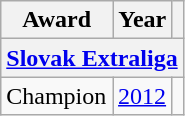<table class="wikitable">
<tr>
<th>Award</th>
<th>Year</th>
<th></th>
</tr>
<tr>
<th colspan="3"><a href='#'>Slovak Extraliga</a></th>
</tr>
<tr>
<td>Champion</td>
<td><a href='#'>2012</a></td>
<td></td>
</tr>
</table>
